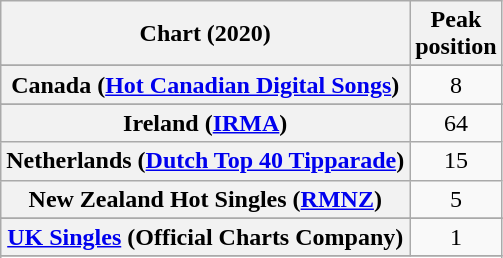<table class="wikitable sortable plainrowheaders" style="text-align:center">
<tr>
<th scope="col">Chart (2020)</th>
<th scope="col">Peak<br>position</th>
</tr>
<tr>
</tr>
<tr>
<th scope="row">Canada (<a href='#'>Hot Canadian Digital Songs</a>)</th>
<td>8</td>
</tr>
<tr>
</tr>
<tr>
<th scope="row">Ireland (<a href='#'>IRMA</a>)</th>
<td>64</td>
</tr>
<tr>
<th scope="row">Netherlands (<a href='#'>Dutch Top 40 Tipparade</a>)</th>
<td>15</td>
</tr>
<tr>
<th scope="row">New Zealand Hot Singles (<a href='#'>RMNZ</a>)</th>
<td>5</td>
</tr>
<tr>
</tr>
<tr>
<th scope="row"><a href='#'>UK Singles</a> (Official Charts Company)</th>
<td>1</td>
</tr>
<tr>
</tr>
<tr>
</tr>
<tr>
</tr>
</table>
